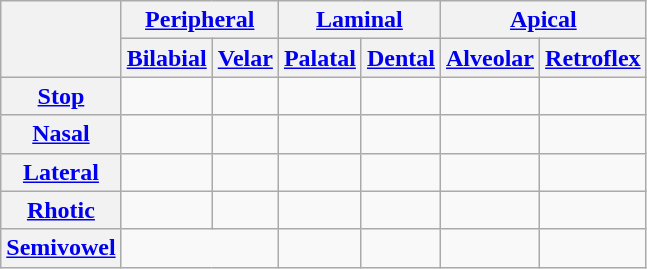<table class="wikitable" style="text-align: center;">
<tr>
<th rowspan=2></th>
<th colspan=2><a href='#'>Peripheral</a></th>
<th colspan=2><a href='#'>Laminal</a></th>
<th colspan=2><a href='#'>Apical</a></th>
</tr>
<tr>
<th><a href='#'>Bilabial</a></th>
<th><a href='#'>Velar</a></th>
<th><a href='#'>Palatal</a></th>
<th><a href='#'>Dental</a></th>
<th><a href='#'>Alveolar</a></th>
<th><a href='#'>Retroflex</a></th>
</tr>
<tr>
<th><a href='#'>Stop</a></th>
<td></td>
<td></td>
<td> </td>
<td> </td>
<td></td>
<td> </td>
</tr>
<tr>
<th><a href='#'>Nasal</a></th>
<td></td>
<td> </td>
<td> </td>
<td> </td>
<td></td>
<td> </td>
</tr>
<tr>
<th><a href='#'>Lateral</a></th>
<td></td>
<td></td>
<td> </td>
<td> </td>
<td></td>
<td> </td>
</tr>
<tr>
<th><a href='#'>Rhotic</a></th>
<td></td>
<td></td>
<td></td>
<td></td>
<td> </td>
<td> </td>
</tr>
<tr>
<th><a href='#'>Semivowel</a></th>
<td colspan=2></td>
<td></td>
<td></td>
<td></td>
<td></td>
</tr>
</table>
